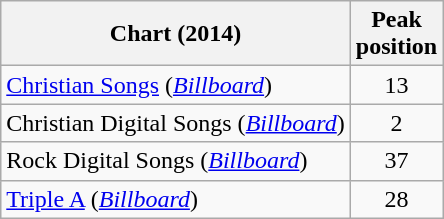<table class="wikitable">
<tr>
<th>Chart (2014)</th>
<th>Peak<br>position</th>
</tr>
<tr>
<td><a href='#'>Christian Songs</a> (<em><a href='#'>Billboard</a></em>)</td>
<td align="center">13</td>
</tr>
<tr>
<td>Christian Digital Songs (<em><a href='#'>Billboard</a></em>)</td>
<td align="center">2</td>
</tr>
<tr>
<td>Rock Digital Songs (<em><a href='#'>Billboard</a></em>)</td>
<td align="center">37</td>
</tr>
<tr>
<td><a href='#'>Triple A</a> (<em><a href='#'>Billboard</a></em>)</td>
<td align="center">28</td>
</tr>
</table>
